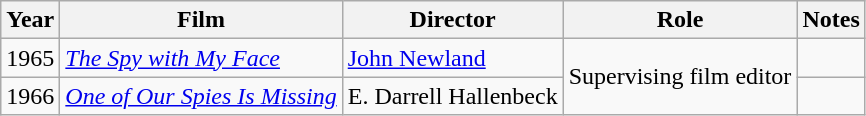<table class="wikitable">
<tr>
<th>Year</th>
<th>Film</th>
<th>Director</th>
<th>Role</th>
<th>Notes</th>
</tr>
<tr>
<td>1965</td>
<td><em><a href='#'>The Spy with My Face</a></em></td>
<td><a href='#'>John Newland</a></td>
<td rowspan=2>Supervising film editor</td>
<td><small></small></td>
</tr>
<tr>
<td>1966</td>
<td><em><a href='#'>One of Our Spies Is Missing</a></em></td>
<td>E. Darrell Hallenbeck</td>
<td></td>
</tr>
</table>
